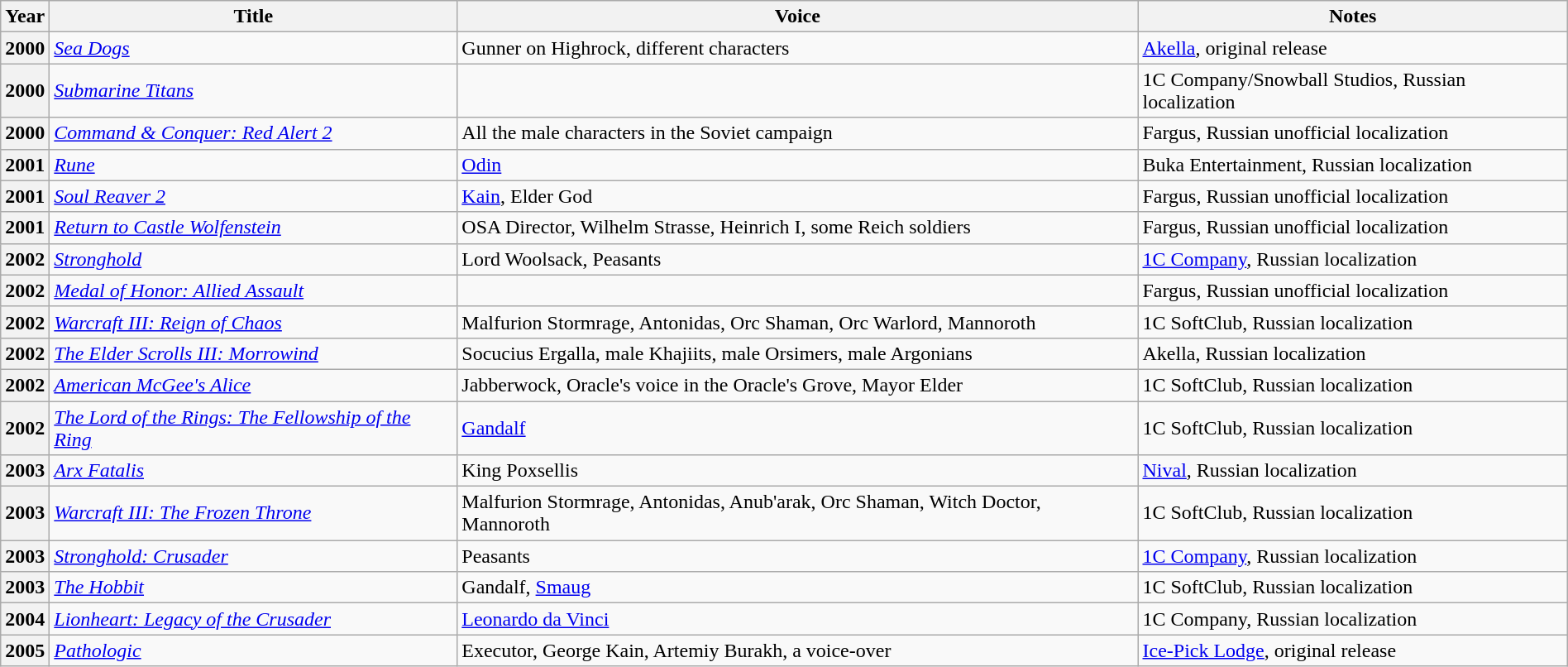<table class="wikitable plainrowheaders sortable" style="margin-right: 0;">
<tr>
<th scope="col">Year</th>
<th scope="col">Title</th>
<th scope="col">Voice</th>
<th scope="col" class="unsortable">Notes</th>
</tr>
<tr>
<th scope="row">2000</th>
<td><em><a href='#'>Sea Dogs</a></em></td>
<td>Gunner on Highrock, different characters</td>
<td><a href='#'>Akella</a>, original release</td>
</tr>
<tr>
<th scope="row">2000</th>
<td><em><a href='#'>Submarine Titans</a></em></td>
<td></td>
<td>1C Company/Snowball Studios, Russian localization</td>
</tr>
<tr>
<th scope="row">2000</th>
<td><em><a href='#'>Command & Conquer: Red Alert 2</a></em></td>
<td>All the male characters in the Soviet campaign</td>
<td>Fargus, Russian unofficial localization</td>
</tr>
<tr>
<th scope="row">2001</th>
<td><em><a href='#'>Rune</a></em></td>
<td><a href='#'>Odin</a></td>
<td>Buka Entertainment, Russian localization</td>
</tr>
<tr>
<th scope="row">2001</th>
<td><em><a href='#'>Soul Reaver 2</a></em></td>
<td><a href='#'>Kain</a>, Elder God</td>
<td>Fargus, Russian unofficial localization</td>
</tr>
<tr>
<th scope="row">2001</th>
<td><em><a href='#'>Return to Castle Wolfenstein</a></em></td>
<td>OSA Director, Wilhelm Strasse, Heinrich I, some Reich soldiers</td>
<td>Fargus, Russian unofficial localization</td>
</tr>
<tr>
<th scope="row">2002</th>
<td><em><a href='#'>Stronghold</a></em></td>
<td>Lord Woolsack, Peasants</td>
<td><a href='#'>1C Company</a>, Russian localization</td>
</tr>
<tr>
<th scope="row">2002</th>
<td><em><a href='#'>Medal of Honor: Allied Assault</a></em></td>
<td></td>
<td>Fargus, Russian unofficial localization</td>
</tr>
<tr>
<th scope="row">2002</th>
<td><em><a href='#'>Warcraft III: Reign of Chaos</a></em></td>
<td>Malfurion Stormrage, Antonidas, Orc Shaman, Orc Warlord, Mannoroth</td>
<td>1C SoftClub, Russian localization</td>
</tr>
<tr>
<th scope="row">2002</th>
<td><em><a href='#'>The Elder Scrolls III: Morrowind</a></em></td>
<td>Socucius Ergalla, male Khajiits, male Orsimers, male Argonians</td>
<td>Akella, Russian localization</td>
</tr>
<tr>
<th scope="row">2002</th>
<td><em><a href='#'>American McGee's Alice</a></em></td>
<td>Jabberwock, Oracle's voice in the Oracle's Grove, Mayor Elder</td>
<td>1C SoftClub, Russian localization</td>
</tr>
<tr>
<th scope="row">2002</th>
<td><em><a href='#'>The Lord of the Rings: The Fellowship of the Ring</a></em></td>
<td><a href='#'>Gandalf</a></td>
<td>1C SoftClub, Russian localization</td>
</tr>
<tr>
<th scope="row">2003</th>
<td><em><a href='#'>Arx Fatalis</a></em></td>
<td>King Poxsellis</td>
<td><a href='#'>Nival</a>, Russian localization</td>
</tr>
<tr>
<th scope="row">2003</th>
<td><em><a href='#'>Warcraft III: The Frozen Throne</a></em></td>
<td>Malfurion Stormrage, Antonidas, Anub'arak, Orc Shaman, Witch Doctor, Mannoroth</td>
<td>1C SoftClub, Russian localization</td>
</tr>
<tr>
<th scope="row">2003</th>
<td><em><a href='#'>Stronghold: Crusader</a></em></td>
<td>Peasants</td>
<td><a href='#'>1C Company</a>, Russian localization</td>
</tr>
<tr>
<th scope="row">2003</th>
<td><em><a href='#'>The Hobbit</a></em></td>
<td>Gandalf, <a href='#'>Smaug</a></td>
<td>1C SoftClub, Russian localization</td>
</tr>
<tr>
<th scope="row">2004</th>
<td><em><a href='#'>Lionheart: Legacy of the Crusader</a></em></td>
<td><a href='#'>Leonardo da Vinci</a></td>
<td>1C Company, Russian localization</td>
</tr>
<tr>
<th scope="row">2005</th>
<td><em><a href='#'>Pathologic</a></em></td>
<td>Executor, George Kain, Artemiy Burakh, a voice-over</td>
<td><a href='#'>Ice-Pick Lodge</a>, original release</td>
</tr>
</table>
